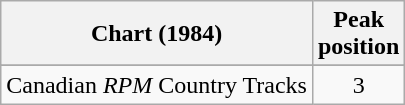<table class="wikitable sortable">
<tr>
<th align="left">Chart (1984)</th>
<th align="center">Peak<br>position</th>
</tr>
<tr>
</tr>
<tr>
<td align="left">Canadian <em>RPM</em> Country Tracks</td>
<td align="center">3</td>
</tr>
</table>
